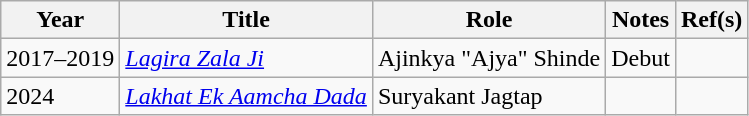<table class="wikitable">
<tr>
<th>Year</th>
<th>Title</th>
<th>Role</th>
<th>Notes</th>
<th>Ref(s)</th>
</tr>
<tr>
<td>2017–2019</td>
<td><em><a href='#'>Lagira Zala Ji</a></em></td>
<td>Ajinkya "Ajya" Shinde</td>
<td>Debut</td>
<td></td>
</tr>
<tr>
<td>2024</td>
<td><em><a href='#'>Lakhat Ek Aamcha Dada</a></em></td>
<td>Suryakant Jagtap</td>
<td></td>
<td></td>
</tr>
</table>
